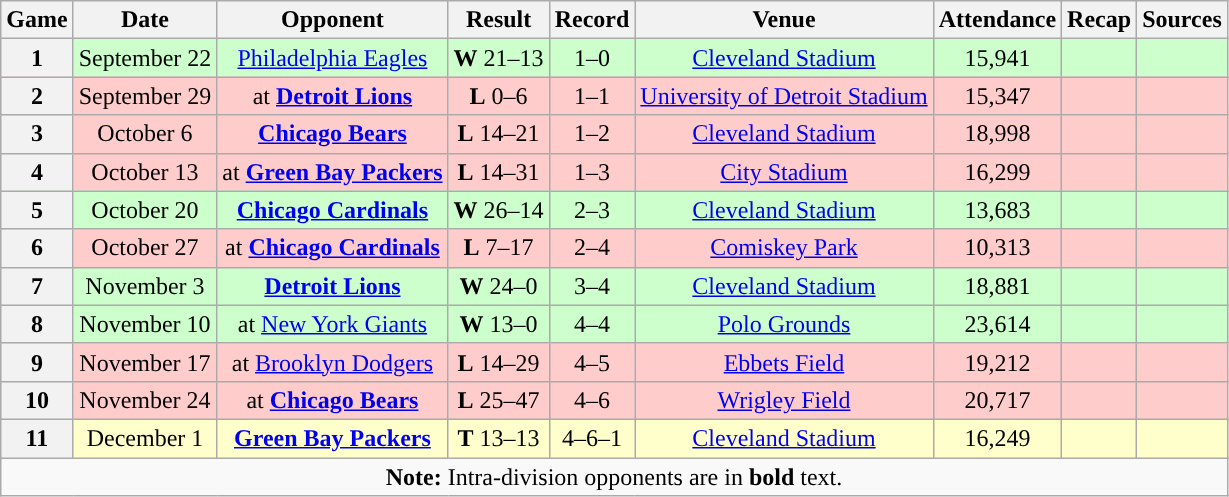<table class="wikitable" style="text-align:center">
<tr>
<th>Game</th>
<th>Date</th>
<th>Opponent</th>
<th>Result</th>
<th>Record</th>
<th>Venue</th>
<th>Attendance</th>
<th>Recap</th>
<th>Sources</th>
</tr>
<tr style="background:#cfc">
<th>1</th>
<td>September 22</td>
<td><a href='#'>Philadelphia Eagles</a></td>
<td><strong>W</strong> 21–13</td>
<td>1–0</td>
<td><a href='#'>Cleveland Stadium</a></td>
<td>15,941</td>
<td></td>
<td></td>
</tr>
<tr style="background:#fcc">
<th>2</th>
<td>September 29</td>
<td>at <strong><a href='#'>Detroit Lions</a></strong></td>
<td><strong>L</strong> 0–6</td>
<td>1–1</td>
<td><a href='#'>University of Detroit Stadium</a></td>
<td>15,347</td>
<td></td>
<td></td>
</tr>
<tr style="background:#fcc">
<th>3</th>
<td>October 6</td>
<td><strong><a href='#'>Chicago Bears</a></strong></td>
<td><strong>L</strong> 14–21</td>
<td>1–2</td>
<td><a href='#'>Cleveland Stadium</a></td>
<td>18,998</td>
<td></td>
<td></td>
</tr>
<tr style="background:#fcc">
<th>4</th>
<td>October 13</td>
<td>at <strong><a href='#'>Green Bay Packers</a></strong></td>
<td><strong>L</strong> 14–31</td>
<td>1–3</td>
<td><a href='#'>City Stadium</a></td>
<td>16,299</td>
<td></td>
<td></td>
</tr>
<tr style="background:#cfc">
<th>5</th>
<td>October 20</td>
<td><strong><a href='#'>Chicago Cardinals</a></strong></td>
<td><strong>W</strong> 26–14</td>
<td>2–3</td>
<td><a href='#'>Cleveland Stadium</a></td>
<td>13,683</td>
<td></td>
<td></td>
</tr>
<tr style="background:#fcc">
<th>6</th>
<td>October 27</td>
<td>at <strong><a href='#'>Chicago Cardinals</a></strong></td>
<td><strong>L</strong> 7–17</td>
<td>2–4</td>
<td><a href='#'>Comiskey Park</a></td>
<td>10,313</td>
<td></td>
<td></td>
</tr>
<tr style="background:#cfc">
<th>7</th>
<td>November 3</td>
<td><strong><a href='#'>Detroit Lions</a></strong></td>
<td><strong>W</strong> 24–0</td>
<td>3–4</td>
<td><a href='#'>Cleveland Stadium</a></td>
<td>18,881</td>
<td></td>
<td></td>
</tr>
<tr style="background:#cfc">
<th>8</th>
<td>November 10</td>
<td>at <a href='#'>New York Giants</a></td>
<td><strong>W</strong> 13–0</td>
<td>4–4</td>
<td><a href='#'>Polo Grounds</a></td>
<td>23,614</td>
<td></td>
<td></td>
</tr>
<tr style="background:#fcc">
<th>9</th>
<td>November 17</td>
<td>at <a href='#'>Brooklyn Dodgers</a></td>
<td><strong>L</strong> 14–29</td>
<td>4–5</td>
<td><a href='#'>Ebbets Field</a></td>
<td>19,212</td>
<td></td>
<td></td>
</tr>
<tr style="background:#fcc">
<th>10</th>
<td>November 24</td>
<td>at <strong><a href='#'>Chicago Bears</a></strong></td>
<td><strong>L</strong> 25–47</td>
<td>4–6</td>
<td><a href='#'>Wrigley Field</a></td>
<td>20,717</td>
<td></td>
<td></td>
</tr>
<tr style="background:#ffc">
<th>11</th>
<td>December 1</td>
<td><strong><a href='#'>Green Bay Packers</a></strong></td>
<td><strong>T</strong> 13–13</td>
<td>4–6–1</td>
<td><a href='#'>Cleveland Stadium</a></td>
<td>16,249</td>
<td></td>
<td></td>
</tr>
<tr>
<td colspan="10"><strong>Note:</strong> Intra-division opponents are in <strong>bold</strong> text.</td>
</tr>
</table>
